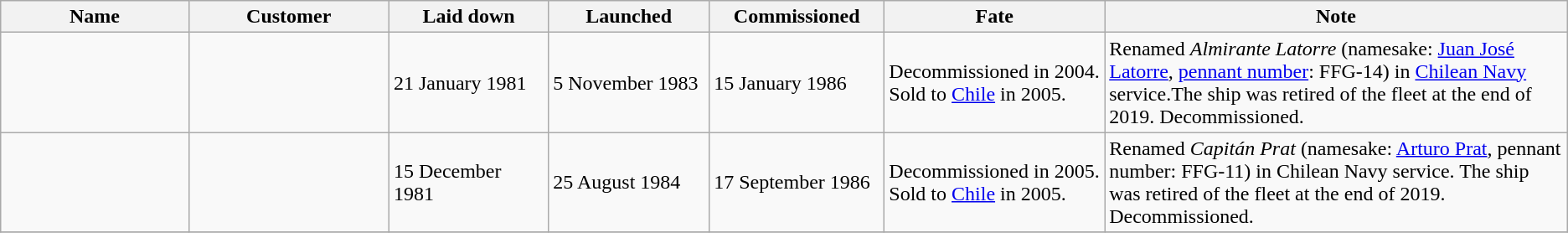<table class="wikitable">
<tr>
<th width="200">Name</th>
<th width="200">Customer</th>
<th width="150">Laid down</th>
<th width="150">Launched</th>
<th width="150">Commissioned</th>
<th width="200">Fate</th>
<th width="500">Note</th>
</tr>
<tr>
<td></td>
<td></td>
<td>21 January 1981</td>
<td>5 November 1983</td>
<td>15 January 1986</td>
<td>Decommissioned in 2004. Sold to <a href='#'>Chile</a> in 2005.</td>
<td>Renamed <em>Almirante Latorre</em> (namesake: <a href='#'>Juan José Latorre</a>, <a href='#'>pennant number</a>: FFG-14) in <a href='#'>Chilean Navy</a> service.The ship was retired of the fleet at the end of 2019. Decommissioned.</td>
</tr>
<tr>
<td></td>
<td></td>
<td>15 December 1981</td>
<td>25 August 1984</td>
<td>17 September 1986</td>
<td>Decommissioned in 2005. Sold to <a href='#'>Chile</a> in 2005.</td>
<td>Renamed <em>Capitán Prat</em> (namesake: <a href='#'>Arturo Prat</a>, pennant number: FFG-11) in Chilean Navy service. The ship was retired of the fleet at the end of 2019. Decommissioned.</td>
</tr>
<tr>
</tr>
</table>
